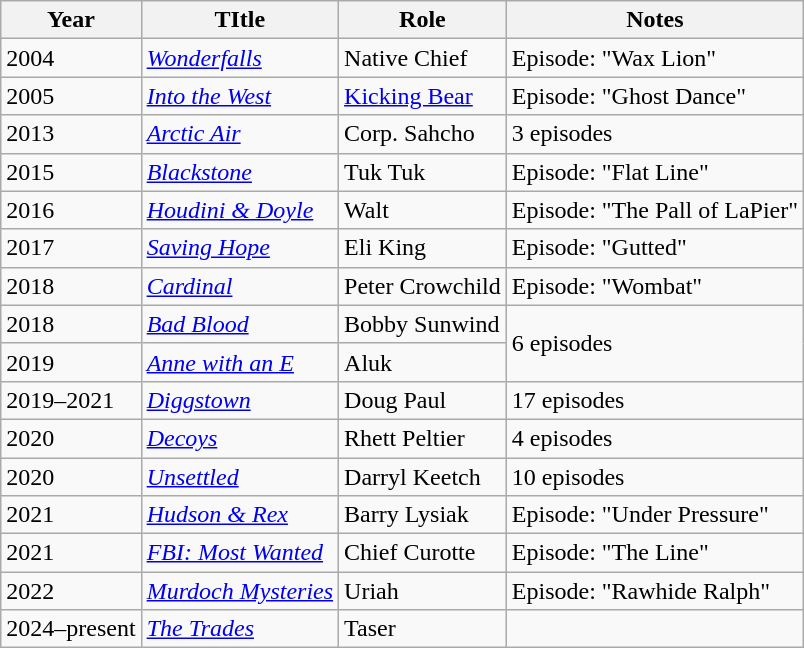<table class="wikitable sortable">
<tr>
<th>Year</th>
<th>TItle</th>
<th>Role</th>
<th>Notes</th>
</tr>
<tr>
<td>2004</td>
<td><em><a href='#'>Wonderfalls</a></em></td>
<td>Native Chief</td>
<td>Episode: "Wax Lion"</td>
</tr>
<tr>
<td>2005</td>
<td><a href='#'><em>Into the West</em></a></td>
<td><a href='#'>Kicking Bear</a></td>
<td>Episode: "Ghost Dance"</td>
</tr>
<tr>
<td>2013</td>
<td><em><a href='#'>Arctic Air</a></em></td>
<td>Corp. Sahcho</td>
<td>3 episodes</td>
</tr>
<tr>
<td>2015</td>
<td><a href='#'><em>Blackstone</em></a></td>
<td>Tuk Tuk</td>
<td>Episode: "Flat Line"</td>
</tr>
<tr>
<td>2016</td>
<td><em><a href='#'>Houdini & Doyle</a></em></td>
<td>Walt</td>
<td>Episode: "The Pall of LaPier"</td>
</tr>
<tr>
<td>2017</td>
<td><em><a href='#'>Saving Hope</a></em></td>
<td>Eli King</td>
<td>Episode: "Gutted"</td>
</tr>
<tr>
<td>2018</td>
<td><a href='#'><em>Cardinal</em></a></td>
<td>Peter Crowchild</td>
<td>Episode: "Wombat"</td>
</tr>
<tr>
<td>2018</td>
<td><a href='#'><em>Bad Blood</em></a></td>
<td>Bobby Sunwind</td>
<td rowspan="2">6 episodes</td>
</tr>
<tr>
<td>2019</td>
<td><em><a href='#'>Anne with an E</a></em></td>
<td>Aluk</td>
</tr>
<tr>
<td>2019–2021</td>
<td><a href='#'><em>Diggstown</em></a></td>
<td>Doug Paul</td>
<td>17 episodes</td>
</tr>
<tr>
<td>2020</td>
<td><a href='#'><em>Decoys</em></a></td>
<td>Rhett Peltier</td>
<td>4 episodes</td>
</tr>
<tr>
<td>2020</td>
<td><a href='#'><em>Unsettled</em></a></td>
<td>Darryl Keetch</td>
<td>10 episodes</td>
</tr>
<tr>
<td>2021</td>
<td><em><a href='#'>Hudson & Rex</a></em></td>
<td>Barry Lysiak</td>
<td>Episode: "Under Pressure"</td>
</tr>
<tr>
<td>2021</td>
<td><em><a href='#'>FBI: Most Wanted</a></em></td>
<td>Chief Curotte</td>
<td>Episode: "The Line"</td>
</tr>
<tr>
<td>2022</td>
<td><em><a href='#'>Murdoch Mysteries</a></em></td>
<td>Uriah</td>
<td>Episode: "Rawhide Ralph"</td>
</tr>
<tr>
<td>2024–present</td>
<td><em><a href='#'>The Trades</a></em></td>
<td>Taser</td>
<td></td>
</tr>
</table>
